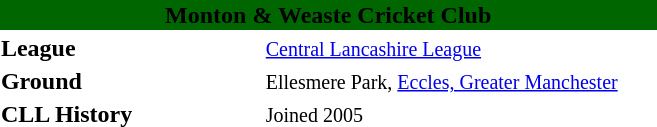<table width=35% border=0 style="float:right;">
<tr>
<th colspan=2 style="background:#006600"><span><strong>Monton & Weaste Cricket Club</strong></span></th>
</tr>
<tr>
<td width=40%><strong>League</strong></td>
<td><small><a href='#'>Central Lancashire League</a></small></td>
</tr>
<tr>
<td><strong>Ground</strong></td>
<td><small>Ellesmere Park, <a href='#'>Eccles, Greater Manchester</a></small></td>
</tr>
<tr>
<td><strong>CLL History</strong></td>
<td><small>Joined 2005</small></td>
</tr>
</table>
